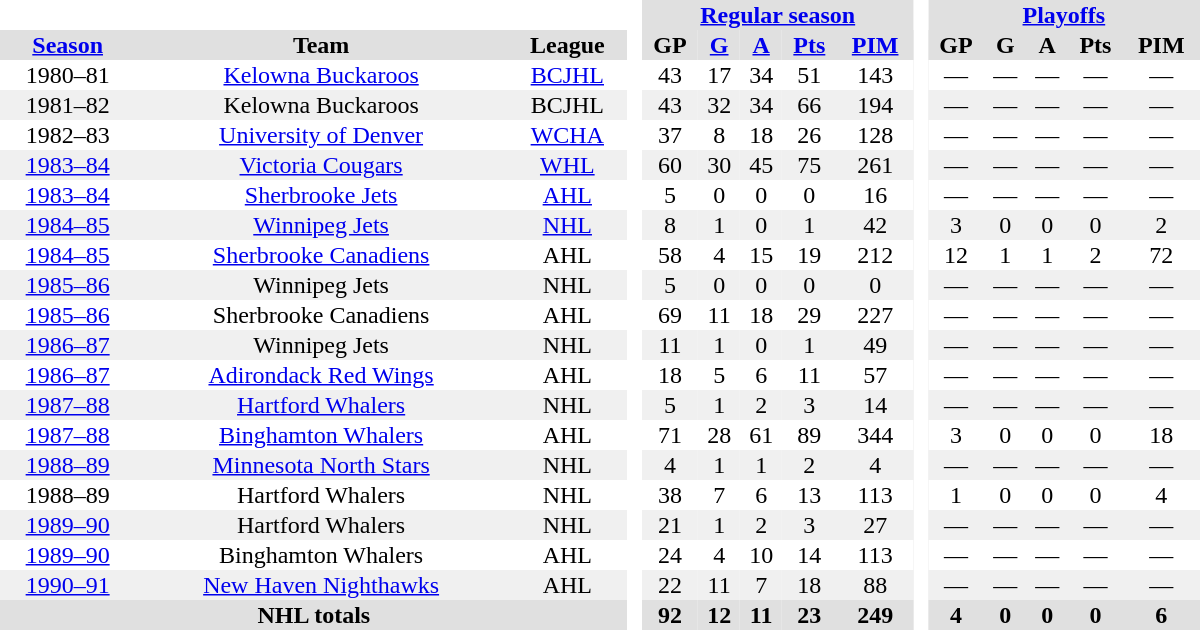<table border="0" cellpadding="1" cellspacing="0" ID="Table3" style="text-align:center; width:50em">
<tr bgcolor="#e0e0e0">
<th colspan="3" bgcolor="#ffffff"> </th>
<th rowspan="99" bgcolor="#ffffff"> </th>
<th colspan="5"><a href='#'>Regular season</a></th>
<th rowspan="99" bgcolor="#ffffff"> </th>
<th colspan="5"><a href='#'>Playoffs</a></th>
</tr>
<tr bgcolor="#e0e0e0">
<th><a href='#'>Season</a></th>
<th>Team</th>
<th>League</th>
<th>GP</th>
<th><a href='#'>G</a></th>
<th><a href='#'>A</a></th>
<th><a href='#'>Pts</a></th>
<th><a href='#'>PIM</a></th>
<th>GP</th>
<th>G</th>
<th>A</th>
<th>Pts</th>
<th>PIM</th>
</tr>
<tr>
<td>1980–81</td>
<td><a href='#'>Kelowna Buckaroos</a></td>
<td><a href='#'>BCJHL</a></td>
<td>43</td>
<td>17</td>
<td>34</td>
<td>51</td>
<td>143</td>
<td>—</td>
<td>—</td>
<td>—</td>
<td>—</td>
<td>—</td>
</tr>
<tr bgcolor="#f0f0f0">
<td>1981–82</td>
<td>Kelowna Buckaroos</td>
<td>BCJHL</td>
<td>43</td>
<td>32</td>
<td>34</td>
<td>66</td>
<td>194</td>
<td>—</td>
<td>—</td>
<td>—</td>
<td>—</td>
<td>—</td>
</tr>
<tr>
<td>1982–83</td>
<td><a href='#'>University of Denver</a></td>
<td><a href='#'>WCHA</a></td>
<td>37</td>
<td>8</td>
<td>18</td>
<td>26</td>
<td>128</td>
<td>—</td>
<td>—</td>
<td>—</td>
<td>—</td>
<td>—</td>
</tr>
<tr bgcolor="#f0f0f0">
<td><a href='#'>1983–84</a></td>
<td><a href='#'>Victoria Cougars</a></td>
<td><a href='#'>WHL</a></td>
<td>60</td>
<td>30</td>
<td>45</td>
<td>75</td>
<td>261</td>
<td>—</td>
<td>—</td>
<td>—</td>
<td>—</td>
<td>—</td>
</tr>
<tr>
<td><a href='#'>1983–84</a></td>
<td><a href='#'>Sherbrooke Jets</a></td>
<td><a href='#'>AHL</a></td>
<td>5</td>
<td>0</td>
<td>0</td>
<td>0</td>
<td>16</td>
<td>—</td>
<td>—</td>
<td>—</td>
<td>—</td>
<td>—</td>
</tr>
<tr bgcolor="#f0f0f0">
<td><a href='#'>1984–85</a></td>
<td><a href='#'>Winnipeg Jets</a></td>
<td><a href='#'>NHL</a></td>
<td>8</td>
<td>1</td>
<td>0</td>
<td>1</td>
<td>42</td>
<td>3</td>
<td>0</td>
<td>0</td>
<td>0</td>
<td>2</td>
</tr>
<tr>
<td><a href='#'>1984–85</a></td>
<td><a href='#'>Sherbrooke Canadiens</a></td>
<td>AHL</td>
<td>58</td>
<td>4</td>
<td>15</td>
<td>19</td>
<td>212</td>
<td>12</td>
<td>1</td>
<td>1</td>
<td>2</td>
<td>72</td>
</tr>
<tr bgcolor="#f0f0f0">
<td><a href='#'>1985–86</a></td>
<td>Winnipeg Jets</td>
<td>NHL</td>
<td>5</td>
<td>0</td>
<td>0</td>
<td>0</td>
<td>0</td>
<td>—</td>
<td>—</td>
<td>—</td>
<td>—</td>
<td>—</td>
</tr>
<tr>
<td><a href='#'>1985–86</a></td>
<td>Sherbrooke Canadiens</td>
<td>AHL</td>
<td>69</td>
<td>11</td>
<td>18</td>
<td>29</td>
<td>227</td>
<td>—</td>
<td>—</td>
<td>—</td>
<td>—</td>
<td>—</td>
</tr>
<tr bgcolor="#f0f0f0">
<td><a href='#'>1986–87</a></td>
<td>Winnipeg Jets</td>
<td>NHL</td>
<td>11</td>
<td>1</td>
<td>0</td>
<td>1</td>
<td>49</td>
<td>—</td>
<td>—</td>
<td>—</td>
<td>—</td>
<td>—</td>
</tr>
<tr>
<td><a href='#'>1986–87</a></td>
<td><a href='#'>Adirondack Red Wings</a></td>
<td>AHL</td>
<td>18</td>
<td>5</td>
<td>6</td>
<td>11</td>
<td>57</td>
<td>—</td>
<td>—</td>
<td>—</td>
<td>—</td>
<td>—</td>
</tr>
<tr bgcolor="#f0f0f0">
<td><a href='#'>1987–88</a></td>
<td><a href='#'>Hartford Whalers</a></td>
<td>NHL</td>
<td>5</td>
<td>1</td>
<td>2</td>
<td>3</td>
<td>14</td>
<td>—</td>
<td>—</td>
<td>—</td>
<td>—</td>
<td>—</td>
</tr>
<tr>
<td><a href='#'>1987–88</a></td>
<td><a href='#'>Binghamton Whalers</a></td>
<td>AHL</td>
<td>71</td>
<td>28</td>
<td>61</td>
<td>89</td>
<td>344</td>
<td>3</td>
<td>0</td>
<td>0</td>
<td>0</td>
<td>18</td>
</tr>
<tr bgcolor="#f0f0f0">
<td><a href='#'>1988–89</a></td>
<td><a href='#'>Minnesota North Stars</a></td>
<td>NHL</td>
<td>4</td>
<td>1</td>
<td>1</td>
<td>2</td>
<td>4</td>
<td>—</td>
<td>—</td>
<td>—</td>
<td>—</td>
<td>—</td>
</tr>
<tr>
<td>1988–89</td>
<td>Hartford Whalers</td>
<td>NHL</td>
<td>38</td>
<td>7</td>
<td>6</td>
<td>13</td>
<td>113</td>
<td>1</td>
<td>0</td>
<td>0</td>
<td>0</td>
<td>4</td>
</tr>
<tr bgcolor="#f0f0f0">
<td><a href='#'>1989–90</a></td>
<td>Hartford Whalers</td>
<td>NHL</td>
<td>21</td>
<td>1</td>
<td>2</td>
<td>3</td>
<td>27</td>
<td>—</td>
<td>—</td>
<td>—</td>
<td>—</td>
<td>—</td>
</tr>
<tr>
<td><a href='#'>1989–90</a></td>
<td>Binghamton Whalers</td>
<td>AHL</td>
<td>24</td>
<td>4</td>
<td>10</td>
<td>14</td>
<td>113</td>
<td>—</td>
<td>—</td>
<td>—</td>
<td>—</td>
<td>—</td>
</tr>
<tr bgcolor="#f0f0f0">
<td><a href='#'>1990–91</a></td>
<td><a href='#'>New Haven Nighthawks</a></td>
<td>AHL</td>
<td>22</td>
<td>11</td>
<td>7</td>
<td>18</td>
<td>88</td>
<td>—</td>
<td>—</td>
<td>—</td>
<td>—</td>
<td>—</td>
</tr>
<tr bgcolor="#e0e0e0">
<th colspan="3">NHL totals</th>
<th>92</th>
<th>12</th>
<th>11</th>
<th>23</th>
<th>249</th>
<th>4</th>
<th>0</th>
<th>0</th>
<th>0</th>
<th>6</th>
</tr>
</table>
